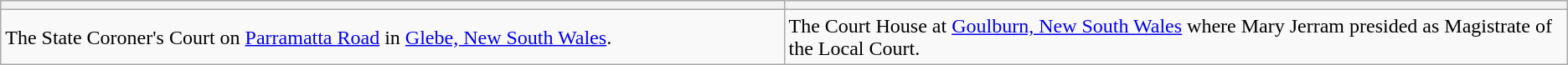<table class="wikitable">
<tr>
<th scope="col" width="50.0%"></th>
<th scope="col" width="50.0%"></th>
</tr>
<tr>
<td>The State Coroner's Court on <a href='#'>Parramatta Road</a> in <a href='#'>Glebe, New South Wales</a>.</td>
<td>The Court House at <a href='#'>Goulburn, New South Wales</a> where Mary Jerram presided as Magistrate of the Local Court.</td>
</tr>
</table>
